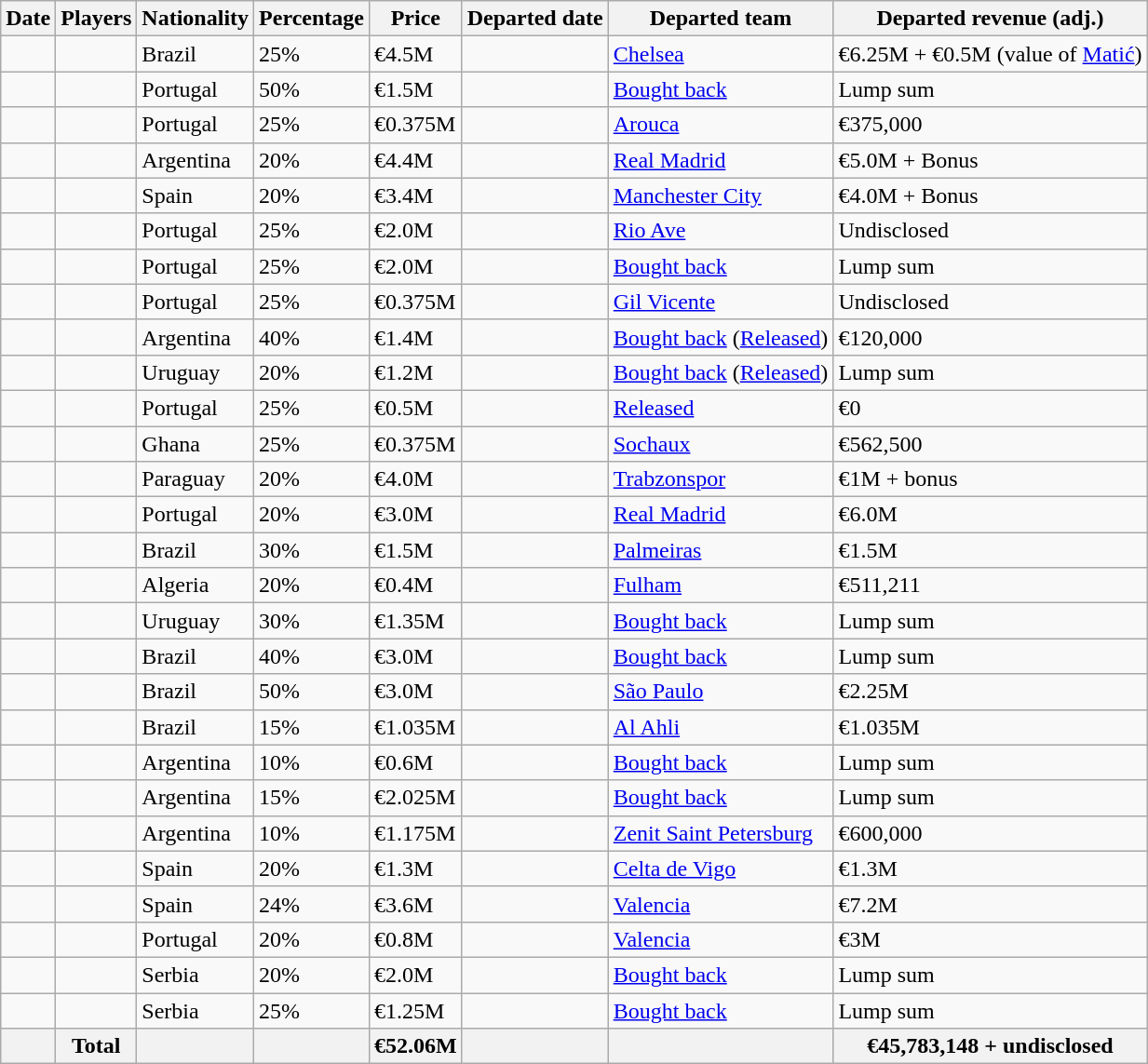<table class="wikitable sortable">
<tr>
<th>Date</th>
<th>Players</th>
<th>Nationality</th>
<th>Percentage</th>
<th>Price</th>
<th>Departed date</th>
<th>Departed team</th>
<th>Departed revenue (adj.)</th>
</tr>
<tr>
<td></td>
<td></td>
<td>Brazil</td>
<td>25%</td>
<td>€4.5M</td>
<td></td>
<td> <a href='#'>Chelsea</a></td>
<td> €6.25M + €0.5M (value of <a href='#'>Matić</a>)</td>
</tr>
<tr>
<td></td>
<td></td>
<td>Portugal</td>
<td>50%</td>
<td>€1.5M</td>
<td></td>
<td><a href='#'>Bought back</a></td>
<td>Lump sum</td>
</tr>
<tr>
<td></td>
<td></td>
<td>Portugal</td>
<td>25%</td>
<td>€0.375M</td>
<td></td>
<td> <a href='#'>Arouca</a></td>
<td> €375,000</td>
</tr>
<tr>
<td></td>
<td></td>
<td>Argentina</td>
<td>20%</td>
<td>€4.4M</td>
<td></td>
<td> <a href='#'>Real Madrid</a></td>
<td> €5.0M + Bonus</td>
</tr>
<tr>
<td></td>
<td></td>
<td>Spain</td>
<td>20%</td>
<td>€3.4M</td>
<td></td>
<td> <a href='#'>Manchester City</a></td>
<td> €4.0M + Bonus</td>
</tr>
<tr>
<td></td>
<td></td>
<td>Portugal</td>
<td>25%</td>
<td>€2.0M</td>
<td></td>
<td> <a href='#'>Rio Ave</a></td>
<td>Undisclosed</td>
</tr>
<tr>
<td></td>
<td></td>
<td>Portugal</td>
<td>25%</td>
<td>€2.0M</td>
<td></td>
<td><a href='#'>Bought back</a></td>
<td>Lump sum</td>
</tr>
<tr>
<td></td>
<td></td>
<td>Portugal</td>
<td>25%</td>
<td>€0.375M</td>
<td></td>
<td> <a href='#'>Gil Vicente</a></td>
<td>Undisclosed</td>
</tr>
<tr>
<td></td>
<td></td>
<td>Argentina</td>
<td>40%</td>
<td>€1.4M</td>
<td></td>
<td><a href='#'>Bought back</a> (<a href='#'>Released</a>)</td>
<td> €120,000</td>
</tr>
<tr>
<td></td>
<td></td>
<td>Uruguay</td>
<td>20%</td>
<td>€1.2M</td>
<td></td>
<td><a href='#'>Bought back</a> (<a href='#'>Released</a>)</td>
<td>Lump sum</td>
</tr>
<tr>
<td></td>
<td></td>
<td>Portugal</td>
<td>25%</td>
<td>€0.5M</td>
<td></td>
<td><a href='#'>Released</a></td>
<td>€0</td>
</tr>
<tr>
<td></td>
<td></td>
<td>Ghana</td>
<td>25%</td>
<td>€0.375M</td>
<td></td>
<td> <a href='#'>Sochaux</a></td>
<td> €562,500</td>
</tr>
<tr>
<td></td>
<td></td>
<td>Paraguay</td>
<td>20%</td>
<td>€4.0M</td>
<td></td>
<td> <a href='#'>Trabzonspor</a></td>
<td> €1M + bonus </td>
</tr>
<tr>
<td></td>
<td></td>
<td>Portugal</td>
<td>20%</td>
<td>€3.0M</td>
<td></td>
<td> <a href='#'>Real Madrid</a></td>
<td> €6.0M</td>
</tr>
<tr>
<td></td>
<td></td>
<td>Brazil</td>
<td>30%</td>
<td>€1.5M</td>
<td></td>
<td> <a href='#'>Palmeiras</a></td>
<td> €1.5M</td>
</tr>
<tr>
<td></td>
<td></td>
<td>Algeria</td>
<td>20%</td>
<td>€0.4M</td>
<td></td>
<td> <a href='#'>Fulham</a></td>
<td> €511,211</td>
</tr>
<tr>
<td></td>
<td></td>
<td>Uruguay</td>
<td>30%</td>
<td> €1.35M</td>
<td></td>
<td><a href='#'>Bought back</a></td>
<td>Lump sum</td>
</tr>
<tr>
<td></td>
<td></td>
<td>Brazil</td>
<td>40%</td>
<td>€3.0M</td>
<td></td>
<td><a href='#'>Bought back</a></td>
<td>Lump sum</td>
</tr>
<tr>
<td></td>
<td></td>
<td>Brazil</td>
<td>50%</td>
<td>€3.0M</td>
<td></td>
<td> <a href='#'>São Paulo</a></td>
<td> €2.25M</td>
</tr>
<tr>
<td></td>
<td></td>
<td>Brazil</td>
<td>15%</td>
<td>€1.035M</td>
<td></td>
<td> <a href='#'>Al Ahli</a></td>
<td> €1.035M</td>
</tr>
<tr>
<td></td>
<td></td>
<td>Argentina</td>
<td>10%</td>
<td>€0.6M</td>
<td></td>
<td><a href='#'>Bought back</a></td>
<td>Lump sum</td>
</tr>
<tr>
<td></td>
<td></td>
<td>Argentina</td>
<td>15%</td>
<td>€2.025M</td>
<td></td>
<td><a href='#'>Bought back</a></td>
<td>Lump sum</td>
</tr>
<tr>
<td></td>
<td></td>
<td>Argentina</td>
<td>10%</td>
<td>€1.175M</td>
<td></td>
<td> <a href='#'>Zenit Saint Petersburg</a></td>
<td> €600,000 </td>
</tr>
<tr>
<td></td>
<td></td>
<td>Spain</td>
<td>20%</td>
<td>€1.3M</td>
<td></td>
<td> <a href='#'>Celta de Vigo</a></td>
<td> €1.3M</td>
</tr>
<tr>
<td></td>
<td></td>
<td>Spain</td>
<td>24%</td>
<td>€3.6M</td>
<td></td>
<td> <a href='#'>Valencia</a></td>
<td> €7.2M</td>
</tr>
<tr>
<td></td>
<td></td>
<td>Portugal</td>
<td>20%</td>
<td>€0.8M</td>
<td></td>
<td> <a href='#'>Valencia</a></td>
<td> €3M</td>
</tr>
<tr>
<td></td>
<td></td>
<td>Serbia</td>
<td>20%</td>
<td>€2.0M</td>
<td></td>
<td><a href='#'>Bought back</a></td>
<td>Lump sum</td>
</tr>
<tr>
<td></td>
<td></td>
<td>Serbia</td>
<td>25%</td>
<td>€1.25M</td>
<td></td>
<td><a href='#'>Bought back</a></td>
<td>Lump sum</td>
</tr>
<tr>
<th></th>
<th><strong>Total</strong></th>
<th></th>
<th></th>
<th>€52.06M</th>
<th></th>
<th></th>
<th>€45,783,148 + undisclosed</th>
</tr>
</table>
